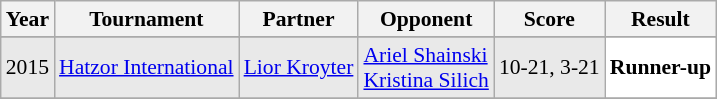<table class="sortable wikitable" style="font-size: 90%;">
<tr>
<th>Year</th>
<th>Tournament</th>
<th>Partner</th>
<th>Opponent</th>
<th>Score</th>
<th>Result</th>
</tr>
<tr>
</tr>
<tr style="background:#E9E9E9">
<td align="center">2015</td>
<td align="left"><a href='#'>Hatzor International</a></td>
<td align="left"> <a href='#'>Lior Kroyter</a></td>
<td align="left"> <a href='#'>Ariel Shainski</a><br> <a href='#'>Kristina Silich</a></td>
<td align="left">10-21, 3-21</td>
<td style="text-align:left; background:white"> <strong>Runner-up</strong></td>
</tr>
<tr>
</tr>
</table>
